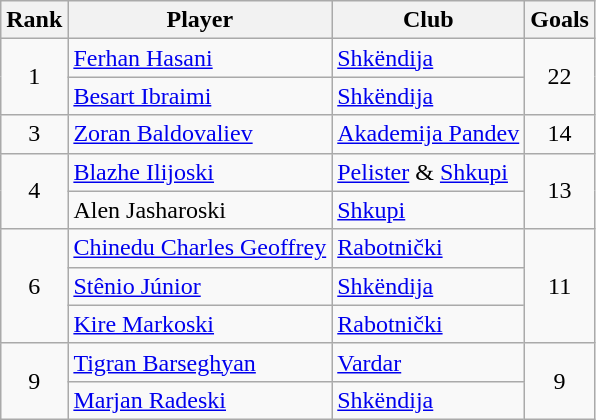<table class="wikitable" style="text-align:center">
<tr>
<th>Rank</th>
<th>Player</th>
<th>Club</th>
<th>Goals</th>
</tr>
<tr>
<td rowspan="2">1</td>
<td align="left"> <a href='#'>Ferhan Hasani</a></td>
<td align="left"><a href='#'>Shkëndija</a></td>
<td rowspan="2">22</td>
</tr>
<tr>
<td align="left"> <a href='#'>Besart Ibraimi</a></td>
<td align="left"><a href='#'>Shkëndija</a></td>
</tr>
<tr>
<td>3</td>
<td align="left"> <a href='#'>Zoran Baldovaliev</a></td>
<td align="left"><a href='#'>Akademija Pandev</a></td>
<td>14</td>
</tr>
<tr>
<td rowspan="2">4</td>
<td align="left"> <a href='#'>Blazhe Ilijoski</a></td>
<td align="left"><a href='#'>Pelister</a> & <a href='#'>Shkupi</a></td>
<td rowspan="2">13</td>
</tr>
<tr>
<td align="left"> Alen Jasharoski</td>
<td align="left"><a href='#'>Shkupi</a></td>
</tr>
<tr>
<td rowspan="3">6</td>
<td align="left"> <a href='#'>Chinedu Charles Geoffrey</a></td>
<td align="left"><a href='#'>Rabotnički</a></td>
<td rowspan="3">11</td>
</tr>
<tr>
<td align="left"> <a href='#'>Stênio Júnior</a></td>
<td align="left"><a href='#'>Shkëndija</a></td>
</tr>
<tr>
<td align="left"> <a href='#'>Kire Markoski</a></td>
<td align="left"><a href='#'>Rabotnički</a></td>
</tr>
<tr>
<td rowspan="2">9</td>
<td align="left"> <a href='#'>Tigran Barseghyan</a></td>
<td align="left"><a href='#'>Vardar</a></td>
<td rowspan="2">9</td>
</tr>
<tr>
<td align="left"> <a href='#'>Marjan Radeski</a></td>
<td align="left"><a href='#'>Shkëndija</a></td>
</tr>
</table>
